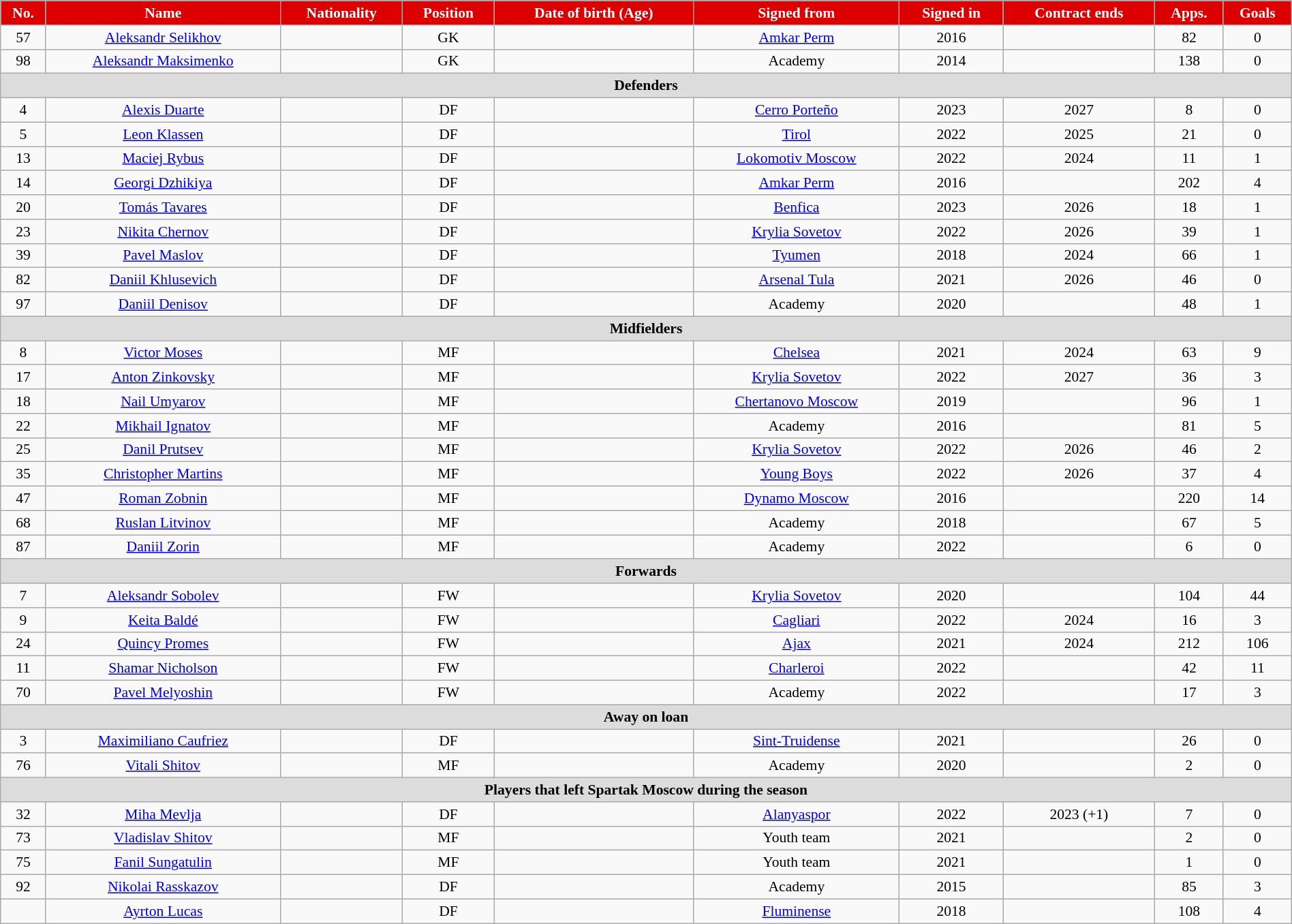<table class="wikitable"  style="text-align:center; font-size:90%; width:100%;">
<tr>
<th style="background:#DD0000; color:white; text-align:center;">No.</th>
<th style="background:#DD0000; color:white; text-align:center;">Name</th>
<th style="background:#DD0000; color:white; text-align:center;">Nationality</th>
<th style="background:#DD0000; color:white; text-align:center;">Position</th>
<th style="background:#DD0000; color:white; text-align:center;">Date of birth (Age)</th>
<th style="background:#DD0000; color:white; text-align:center;">Signed from</th>
<th style="background:#DD0000; color:white; text-align:center;">Signed in</th>
<th style="background:#DD0000; color:white; text-align:center;">Contract ends</th>
<th style="background:#DD0000; color:white; text-align:center;">Apps.</th>
<th style="background:#DD0000; color:white; text-align:center;">Goals</th>
</tr>
<tr>
<td>57</td>
<td><a href='#'>Aleksandr Selikhov</a></td>
<td></td>
<td>GK</td>
<td></td>
<td><a href='#'>Amkar Perm</a></td>
<td>2016</td>
<td></td>
<td>82</td>
<td>0</td>
</tr>
<tr>
<td>98</td>
<td><a href='#'>Aleksandr Maksimenko</a></td>
<td></td>
<td>GK</td>
<td></td>
<td>Academy</td>
<td>2014</td>
<td></td>
<td>138</td>
<td>0</td>
</tr>
<tr>
<th colspan="11"  style="background:#dcdcdc; text-align:center;">Defenders</th>
</tr>
<tr>
<td>4</td>
<td><a href='#'>Alexis Duarte</a></td>
<td></td>
<td>DF</td>
<td></td>
<td><a href='#'>Cerro Porteño</a></td>
<td>2023</td>
<td>2027</td>
<td>8</td>
<td>0</td>
</tr>
<tr>
<td>5</td>
<td><a href='#'>Leon Klassen</a></td>
<td></td>
<td>DF</td>
<td></td>
<td><a href='#'>Tirol</a></td>
<td>2022</td>
<td>2025</td>
<td>21</td>
<td>0</td>
</tr>
<tr>
<td>13</td>
<td><a href='#'>Maciej Rybus</a></td>
<td></td>
<td>DF</td>
<td></td>
<td><a href='#'>Lokomotiv Moscow</a></td>
<td>2022</td>
<td>2024</td>
<td>11</td>
<td>1</td>
</tr>
<tr>
<td>14</td>
<td><a href='#'>Georgi Dzhikiya</a></td>
<td></td>
<td>DF</td>
<td></td>
<td><a href='#'>Amkar Perm</a></td>
<td>2016</td>
<td></td>
<td>202</td>
<td>4</td>
</tr>
<tr>
<td>20</td>
<td><a href='#'>Tomás Tavares</a></td>
<td></td>
<td>DF</td>
<td></td>
<td><a href='#'>Benfica</a></td>
<td>2023</td>
<td>2026</td>
<td>18</td>
<td>1</td>
</tr>
<tr>
<td>23</td>
<td><a href='#'>Nikita Chernov</a></td>
<td></td>
<td>DF</td>
<td></td>
<td><a href='#'>Krylia Sovetov</a></td>
<td>2022</td>
<td>2026</td>
<td>39</td>
<td>1</td>
</tr>
<tr>
<td>39</td>
<td><a href='#'>Pavel Maslov</a></td>
<td></td>
<td>DF</td>
<td></td>
<td><a href='#'>Tyumen</a></td>
<td>2018</td>
<td>2024</td>
<td>66</td>
<td>1</td>
</tr>
<tr>
<td>82</td>
<td><a href='#'>Daniil Khlusevich</a></td>
<td></td>
<td>DF</td>
<td></td>
<td><a href='#'>Arsenal Tula</a></td>
<td>2021</td>
<td>2026</td>
<td>46</td>
<td>0</td>
</tr>
<tr>
<td>97</td>
<td><a href='#'>Daniil Denisov</a></td>
<td></td>
<td>DF</td>
<td></td>
<td>Academy</td>
<td>2020</td>
<td></td>
<td>48</td>
<td>1</td>
</tr>
<tr>
<th colspan="11"  style="background:#dcdcdc; text-align:center;">Midfielders</th>
</tr>
<tr>
<td>8</td>
<td><a href='#'>Victor Moses</a></td>
<td></td>
<td>MF</td>
<td></td>
<td><a href='#'>Chelsea</a></td>
<td>2021</td>
<td>2024</td>
<td>63</td>
<td>9</td>
</tr>
<tr>
<td>17</td>
<td><a href='#'>Anton Zinkovsky</a></td>
<td></td>
<td>MF</td>
<td></td>
<td><a href='#'>Krylia Sovetov</a></td>
<td>2022</td>
<td>2027</td>
<td>36</td>
<td>3</td>
</tr>
<tr>
<td>18</td>
<td><a href='#'>Nail Umyarov</a></td>
<td></td>
<td>MF</td>
<td></td>
<td><a href='#'>Chertanovo Moscow</a></td>
<td>2019</td>
<td></td>
<td>96</td>
<td>1</td>
</tr>
<tr>
<td>22</td>
<td><a href='#'>Mikhail Ignatov</a></td>
<td></td>
<td>MF</td>
<td></td>
<td>Academy</td>
<td>2016</td>
<td></td>
<td>81</td>
<td>5</td>
</tr>
<tr>
<td>25</td>
<td><a href='#'>Danil Prutsev</a></td>
<td></td>
<td>MF</td>
<td></td>
<td><a href='#'>Krylia Sovetov</a></td>
<td>2022</td>
<td>2026</td>
<td>46</td>
<td>2</td>
</tr>
<tr>
<td>35</td>
<td><a href='#'>Christopher Martins</a></td>
<td></td>
<td>MF</td>
<td></td>
<td><a href='#'>Young Boys</a></td>
<td>2022</td>
<td>2026</td>
<td>37</td>
<td>4</td>
</tr>
<tr>
<td>47</td>
<td><a href='#'>Roman Zobnin</a></td>
<td></td>
<td>MF</td>
<td></td>
<td><a href='#'>Dynamo Moscow</a></td>
<td>2016</td>
<td></td>
<td>220</td>
<td>14</td>
</tr>
<tr>
<td>68</td>
<td><a href='#'>Ruslan Litvinov</a></td>
<td></td>
<td>MF</td>
<td></td>
<td>Academy</td>
<td>2018</td>
<td></td>
<td>67</td>
<td>5</td>
</tr>
<tr>
<td>87</td>
<td><a href='#'>Daniil Zorin</a></td>
<td></td>
<td>MF</td>
<td></td>
<td>Academy</td>
<td>2022</td>
<td></td>
<td>6</td>
<td>0</td>
</tr>
<tr>
<th colspan="11"  style="background:#dcdcdc; text-align:center;">Forwards</th>
</tr>
<tr>
<td>7</td>
<td><a href='#'>Aleksandr Sobolev</a></td>
<td></td>
<td>FW</td>
<td></td>
<td><a href='#'>Krylia Sovetov</a></td>
<td>2020</td>
<td></td>
<td>104</td>
<td>44</td>
</tr>
<tr>
<td>9</td>
<td><a href='#'>Keita Baldé</a></td>
<td></td>
<td>FW</td>
<td></td>
<td><a href='#'>Cagliari</a></td>
<td>2022</td>
<td>2024</td>
<td>16</td>
<td>3</td>
</tr>
<tr>
<td>24</td>
<td><a href='#'>Quincy Promes</a></td>
<td></td>
<td>FW</td>
<td></td>
<td><a href='#'>Ajax</a></td>
<td>2021</td>
<td>2024</td>
<td>212</td>
<td>106</td>
</tr>
<tr>
<td>11</td>
<td><a href='#'>Shamar Nicholson</a></td>
<td></td>
<td>FW</td>
<td></td>
<td><a href='#'>Charleroi</a></td>
<td>2022</td>
<td></td>
<td>42</td>
<td>11</td>
</tr>
<tr>
<td>70</td>
<td><a href='#'>Pavel Melyoshin</a></td>
<td></td>
<td>FW</td>
<td></td>
<td>Academy</td>
<td>2022</td>
<td></td>
<td>17</td>
<td>3</td>
</tr>
<tr>
<th colspan="11"  style="background:#dcdcdc; text-align:center;">Away on loan</th>
</tr>
<tr>
<td>3</td>
<td><a href='#'>Maximiliano Caufriez</a></td>
<td></td>
<td>DF</td>
<td></td>
<td><a href='#'>Sint-Truidense</a></td>
<td>2021</td>
<td></td>
<td>26</td>
<td>0</td>
</tr>
<tr>
<td>76</td>
<td><a href='#'>Vitali Shitov</a></td>
<td></td>
<td>MF</td>
<td></td>
<td>Academy</td>
<td>2020</td>
<td></td>
<td>2</td>
<td>0</td>
</tr>
<tr>
<th colspan="11"  style="background:#dcdcdc; text-align:center;">Players that left Spartak Moscow during the season</th>
</tr>
<tr>
<td>32</td>
<td><a href='#'>Miha Mevlja</a></td>
<td></td>
<td>DF</td>
<td></td>
<td><a href='#'>Alanyaspor</a></td>
<td>2022</td>
<td>2023 (+1) </td>
<td>7</td>
<td>0</td>
</tr>
<tr>
<td>73</td>
<td><a href='#'>Vladislav Shitov</a></td>
<td></td>
<td>MF</td>
<td></td>
<td>Youth team</td>
<td>2021</td>
<td></td>
<td>2</td>
<td>0</td>
</tr>
<tr>
<td>75</td>
<td><a href='#'>Fanil Sungatulin</a></td>
<td></td>
<td>MF</td>
<td></td>
<td>Youth team</td>
<td>2021</td>
<td></td>
<td>1</td>
<td>0</td>
</tr>
<tr>
<td>92</td>
<td><a href='#'>Nikolai Rasskazov</a></td>
<td></td>
<td>DF</td>
<td></td>
<td>Academy</td>
<td>2015</td>
<td></td>
<td>85</td>
<td>3</td>
</tr>
<tr>
<td></td>
<td><a href='#'>Ayrton Lucas</a></td>
<td></td>
<td>DF</td>
<td></td>
<td><a href='#'>Fluminense</a></td>
<td>2018</td>
<td></td>
<td>108</td>
<td>4</td>
</tr>
</table>
